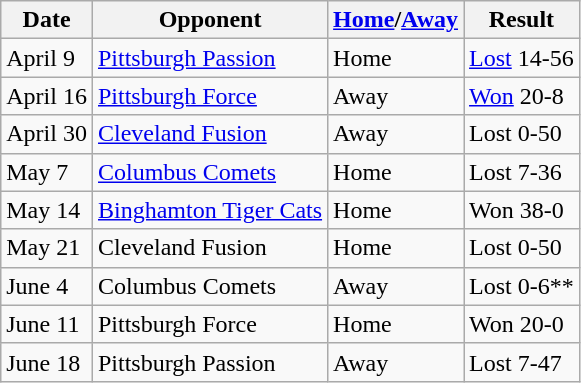<table class="wikitable">
<tr>
<th>Date</th>
<th>Opponent</th>
<th><a href='#'>Home</a>/<a href='#'>Away</a></th>
<th>Result</th>
</tr>
<tr>
<td>April 9</td>
<td><a href='#'>Pittsburgh Passion</a></td>
<td>Home</td>
<td><a href='#'>Lost</a> 14-56</td>
</tr>
<tr>
<td>April 16</td>
<td><a href='#'>Pittsburgh Force</a></td>
<td>Away</td>
<td><a href='#'>Won</a> 20-8</td>
</tr>
<tr>
<td>April 30</td>
<td><a href='#'>Cleveland Fusion</a></td>
<td>Away</td>
<td>Lost 0-50</td>
</tr>
<tr>
<td>May 7</td>
<td><a href='#'>Columbus Comets</a></td>
<td>Home</td>
<td>Lost 7-36</td>
</tr>
<tr>
<td>May 14</td>
<td><a href='#'>Binghamton Tiger Cats</a></td>
<td>Home</td>
<td>Won 38-0</td>
</tr>
<tr>
<td>May 21</td>
<td>Cleveland Fusion</td>
<td>Home</td>
<td>Lost 0-50</td>
</tr>
<tr>
<td>June 4</td>
<td>Columbus Comets</td>
<td>Away</td>
<td>Lost 0-6**</td>
</tr>
<tr>
<td>June 11</td>
<td>Pittsburgh Force</td>
<td>Home</td>
<td>Won 20-0</td>
</tr>
<tr>
<td>June 18</td>
<td>Pittsburgh Passion</td>
<td>Away</td>
<td>Lost 7-47</td>
</tr>
</table>
